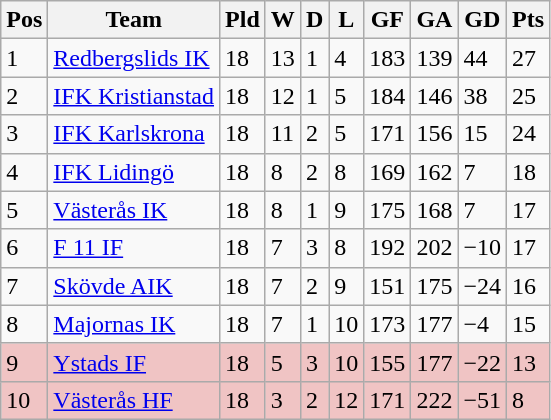<table class="wikitable">
<tr>
<th><span>Pos</span></th>
<th>Team</th>
<th><span>Pld</span></th>
<th><span>W</span></th>
<th><span>D</span></th>
<th><span>L</span></th>
<th><span>GF</span></th>
<th><span>GA</span></th>
<th><span>GD</span></th>
<th><span>Pts</span></th>
</tr>
<tr>
<td>1</td>
<td><a href='#'>Redbergslids IK</a></td>
<td>18</td>
<td>13</td>
<td>1</td>
<td>4</td>
<td>183</td>
<td>139</td>
<td>44</td>
<td>27</td>
</tr>
<tr>
<td>2</td>
<td><a href='#'>IFK Kristianstad</a></td>
<td>18</td>
<td>12</td>
<td>1</td>
<td>5</td>
<td>184</td>
<td>146</td>
<td>38</td>
<td>25</td>
</tr>
<tr>
<td>3</td>
<td><a href='#'>IFK Karlskrona</a></td>
<td>18</td>
<td>11</td>
<td>2</td>
<td>5</td>
<td>171</td>
<td>156</td>
<td>15</td>
<td>24</td>
</tr>
<tr>
<td>4</td>
<td><a href='#'>IFK Lidingö</a></td>
<td>18</td>
<td>8</td>
<td>2</td>
<td>8</td>
<td>169</td>
<td>162</td>
<td>7</td>
<td>18</td>
</tr>
<tr>
<td>5</td>
<td><a href='#'>Västerås IK</a></td>
<td>18</td>
<td>8</td>
<td>1</td>
<td>9</td>
<td>175</td>
<td>168</td>
<td>7</td>
<td>17</td>
</tr>
<tr>
<td>6</td>
<td><a href='#'>F 11 IF</a></td>
<td>18</td>
<td>7</td>
<td>3</td>
<td>8</td>
<td>192</td>
<td>202</td>
<td>−10</td>
<td>17</td>
</tr>
<tr>
<td>7</td>
<td><a href='#'>Skövde AIK</a></td>
<td>18</td>
<td>7</td>
<td>2</td>
<td>9</td>
<td>151</td>
<td>175</td>
<td>−24</td>
<td>16</td>
</tr>
<tr>
<td>8</td>
<td><a href='#'>Majornas IK</a></td>
<td>18</td>
<td>7</td>
<td>1</td>
<td>10</td>
<td>173</td>
<td>177</td>
<td>−4</td>
<td>15</td>
</tr>
<tr align="left" style="background:#f0c4c4;">
<td>9</td>
<td><a href='#'>Ystads IF</a></td>
<td>18</td>
<td>5</td>
<td>3</td>
<td>10</td>
<td>155</td>
<td>177</td>
<td>−22</td>
<td>13</td>
</tr>
<tr align="left" style="background:#f0c4c4;">
<td>10</td>
<td><a href='#'>Västerås HF</a></td>
<td>18</td>
<td>3</td>
<td>2</td>
<td>12</td>
<td>171</td>
<td>222</td>
<td>−51</td>
<td>8</td>
</tr>
</table>
